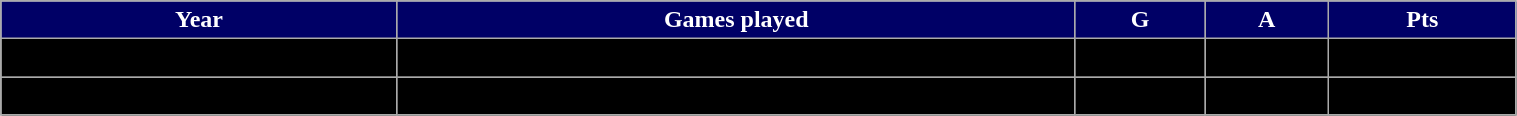<table class="wikitable" width="80%">
<tr align="center"  style="background:#000066;color:#FFFFFF;">
<td><strong>Year</strong></td>
<td><strong>Games played</strong></td>
<td><strong>G</strong></td>
<td><strong>A</strong></td>
<td><strong>Pts</strong></td>
</tr>
<tr align="center" bgcolor=" ">
<td>2006-07</td>
<td>30</td>
<td>7</td>
<td>6</td>
<td>13</td>
</tr>
<tr align="center" bgcolor=" ">
<td>2007-08</td>
<td>8</td>
<td>1</td>
<td>3</td>
<td>4</td>
</tr>
</table>
